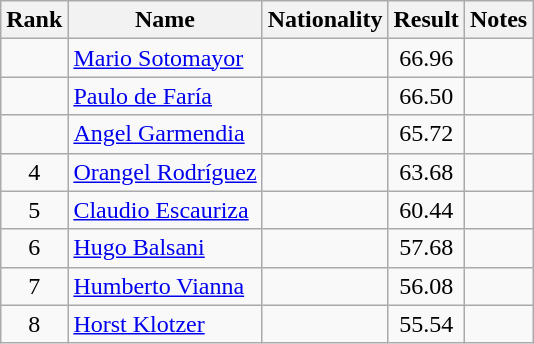<table class="wikitable sortable" style="text-align:center">
<tr>
<th>Rank</th>
<th>Name</th>
<th>Nationality</th>
<th>Result</th>
<th>Notes</th>
</tr>
<tr>
<td></td>
<td align=left><a href='#'>Mario Sotomayor</a></td>
<td align=left></td>
<td>66.96</td>
<td></td>
</tr>
<tr>
<td></td>
<td align=left><a href='#'>Paulo de Faría</a></td>
<td align=left></td>
<td>66.50</td>
<td></td>
</tr>
<tr>
<td></td>
<td align=left><a href='#'>Angel Garmendia</a></td>
<td align=left></td>
<td>65.72</td>
<td></td>
</tr>
<tr>
<td>4</td>
<td align=left><a href='#'>Orangel Rodríguez</a></td>
<td align=left></td>
<td>63.68</td>
<td></td>
</tr>
<tr>
<td>5</td>
<td align=left><a href='#'>Claudio Escauriza</a></td>
<td align=left></td>
<td>60.44</td>
<td></td>
</tr>
<tr>
<td>6</td>
<td align=left><a href='#'>Hugo Balsani</a></td>
<td align=left></td>
<td>57.68</td>
<td></td>
</tr>
<tr>
<td>7</td>
<td align=left><a href='#'>Humberto Vianna</a></td>
<td align=left></td>
<td>56.08</td>
<td></td>
</tr>
<tr>
<td>8</td>
<td align=left><a href='#'>Horst Klotzer</a></td>
<td align=left></td>
<td>55.54</td>
<td></td>
</tr>
</table>
